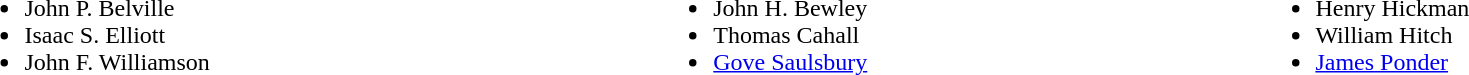<table width=100%>
<tr valign=top>
<td><br><ul><li>John P. Belville</li><li>Isaac S. Elliott</li><li>John F. Williamson</li></ul></td>
<td><br><ul><li>John H. Bewley</li><li>Thomas Cahall</li><li><a href='#'>Gove Saulsbury</a></li></ul></td>
<td><br><ul><li>Henry Hickman</li><li>William Hitch</li><li><a href='#'>James Ponder</a></li></ul></td>
</tr>
</table>
